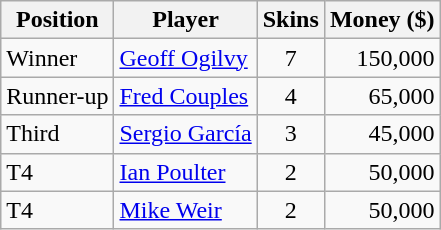<table class="wikitable">
<tr>
<th>Position</th>
<th>Player</th>
<th>Skins</th>
<th>Money ($)</th>
</tr>
<tr>
<td>Winner</td>
<td> <a href='#'>Geoff Ogilvy</a></td>
<td align=center>7</td>
<td align=right>150,000</td>
</tr>
<tr>
<td>Runner-up</td>
<td> <a href='#'>Fred Couples</a></td>
<td align=center>4</td>
<td align=right>65,000</td>
</tr>
<tr>
<td>Third</td>
<td> <a href='#'>Sergio García</a></td>
<td align=center>3</td>
<td align=right>45,000</td>
</tr>
<tr>
<td>T4</td>
<td> <a href='#'>Ian Poulter</a></td>
<td align=center>2</td>
<td align=right>50,000</td>
</tr>
<tr>
<td>T4</td>
<td> <a href='#'>Mike Weir</a></td>
<td align=center>2</td>
<td align=right>50,000</td>
</tr>
</table>
